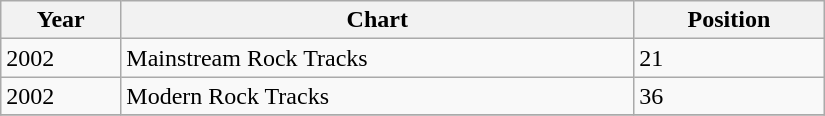<table class="wikitable" width="550">
<tr>
<th align="left" valign="top">Year</th>
<th align="left" valign="top">Chart</th>
<th align="left" valign="top">Position</th>
</tr>
<tr>
<td align="left" valign="top">2002</td>
<td align="left" valign="top">Mainstream Rock Tracks</td>
<td align="left" valign="top">21</td>
</tr>
<tr>
<td align="left" valign="top">2002</td>
<td align="left" valign="top">Modern Rock Tracks</td>
<td align="left" valign="top">36</td>
</tr>
<tr>
</tr>
</table>
